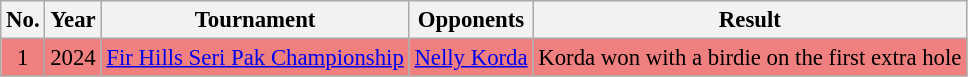<table class="wikitable" style="font-size:95%;">
<tr>
<th>No.</th>
<th>Year</th>
<th>Tournament</th>
<th>Opponents</th>
<th>Result</th>
</tr>
<tr style="background:#F08080;">
<td align=center>1</td>
<td align=center>2024</td>
<td><a href='#'>Fir Hills Seri Pak Championship</a></td>
<td> <a href='#'>Nelly Korda</a></td>
<td>Korda won with a birdie on the first extra hole</td>
</tr>
</table>
